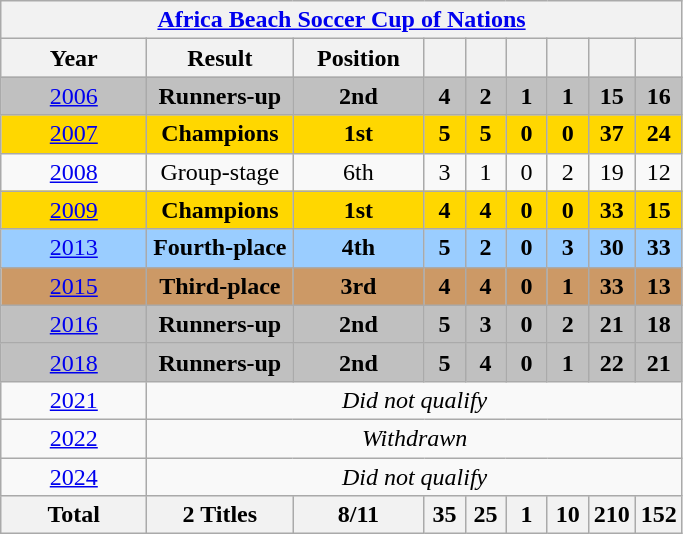<table class="wikitable" style="text-align: center;">
<tr>
<th colspan=9><a href='#'>Africa Beach Soccer Cup of Nations</a></th>
</tr>
<tr>
<th width="90">Year</th>
<th width="90">Result</th>
<th width="80">Position</th>
<th width="20"></th>
<th width="20"></th>
<th width="20"></th>
<th width="20"></th>
<th width="20"></th>
<th width="20"></th>
</tr>
<tr bgcolor=silver>
<td> <a href='#'>2006</a></td>
<td><strong>Runners-up</strong></td>
<td><strong>2nd</strong></td>
<td><strong>4</strong></td>
<td><strong>2</strong></td>
<td><strong>1</strong></td>
<td><strong>1</strong></td>
<td><strong>15</strong></td>
<td><strong>16</strong></td>
</tr>
<tr bgcolor=gold>
<td> <a href='#'>2007</a></td>
<td><strong>Champions</strong></td>
<td><strong>1st</strong></td>
<td><strong>5</strong></td>
<td><strong>5</strong></td>
<td><strong>0</strong></td>
<td><strong>0</strong></td>
<td><strong>37</strong></td>
<td><strong>24</strong></td>
</tr>
<tr bgcolor=>
<td> <a href='#'>2008</a></td>
<td>Group-stage</td>
<td>6th</td>
<td>3</td>
<td>1</td>
<td>0</td>
<td>2</td>
<td>19</td>
<td>12</td>
</tr>
<tr bgcolor=gold>
<td> <a href='#'>2009</a></td>
<td><strong>Champions</strong></td>
<td><strong>1st</strong></td>
<td><strong>4</strong></td>
<td><strong>4</strong></td>
<td><strong>0</strong></td>
<td><strong>0</strong></td>
<td><strong>33</strong></td>
<td><strong>15</strong></td>
</tr>
<tr style="background:#9acdff;">
<td> <a href='#'>2013</a></td>
<td><strong>Fourth-place</strong></td>
<td><strong>4th</strong></td>
<td><strong>5</strong></td>
<td><strong>2</strong></td>
<td><strong>0</strong></td>
<td><strong>3</strong></td>
<td><strong>30</strong></td>
<td><strong>33</strong></td>
</tr>
<tr bgcolor="#cc9966">
<td> <a href='#'>2015</a></td>
<td><strong>Third-place</strong></td>
<td><strong>3rd</strong></td>
<td><strong>4</strong></td>
<td><strong>4</strong></td>
<td><strong>0</strong></td>
<td><strong>1</strong></td>
<td><strong>33</strong></td>
<td><strong>13</strong></td>
</tr>
<tr bgcolor=silver>
<td> <a href='#'>2016</a></td>
<td><strong>Runners-up</strong></td>
<td><strong>2nd</strong></td>
<td><strong>5</strong></td>
<td><strong>3</strong></td>
<td><strong>0</strong></td>
<td><strong>2</strong></td>
<td><strong>21</strong></td>
<td><strong>18</strong></td>
</tr>
<tr bgcolor=silver>
<td> <a href='#'>2018</a></td>
<td><strong>Runners-up</strong></td>
<td><strong>2nd</strong></td>
<td><strong>5</strong></td>
<td><strong>4</strong></td>
<td><strong>0</strong></td>
<td><strong>1</strong></td>
<td><strong>22</strong></td>
<td><strong>21</strong></td>
</tr>
<tr>
<td> <a href='#'>2021</a></td>
<td colspan=8><em>Did not qualify</em></td>
</tr>
<tr>
<td> <a href='#'>2022</a></td>
<td colspan=8><em>Withdrawn</em></td>
</tr>
<tr>
<td> <a href='#'>2024</a></td>
<td colspan=8><em>Did not qualify</em></td>
</tr>
<tr>
<th><strong>Total</strong></th>
<th><strong>2 Titles</strong></th>
<th>8/11</th>
<th>35</th>
<th>25</th>
<th>1</th>
<th>10</th>
<th>210</th>
<th>152</th>
</tr>
</table>
